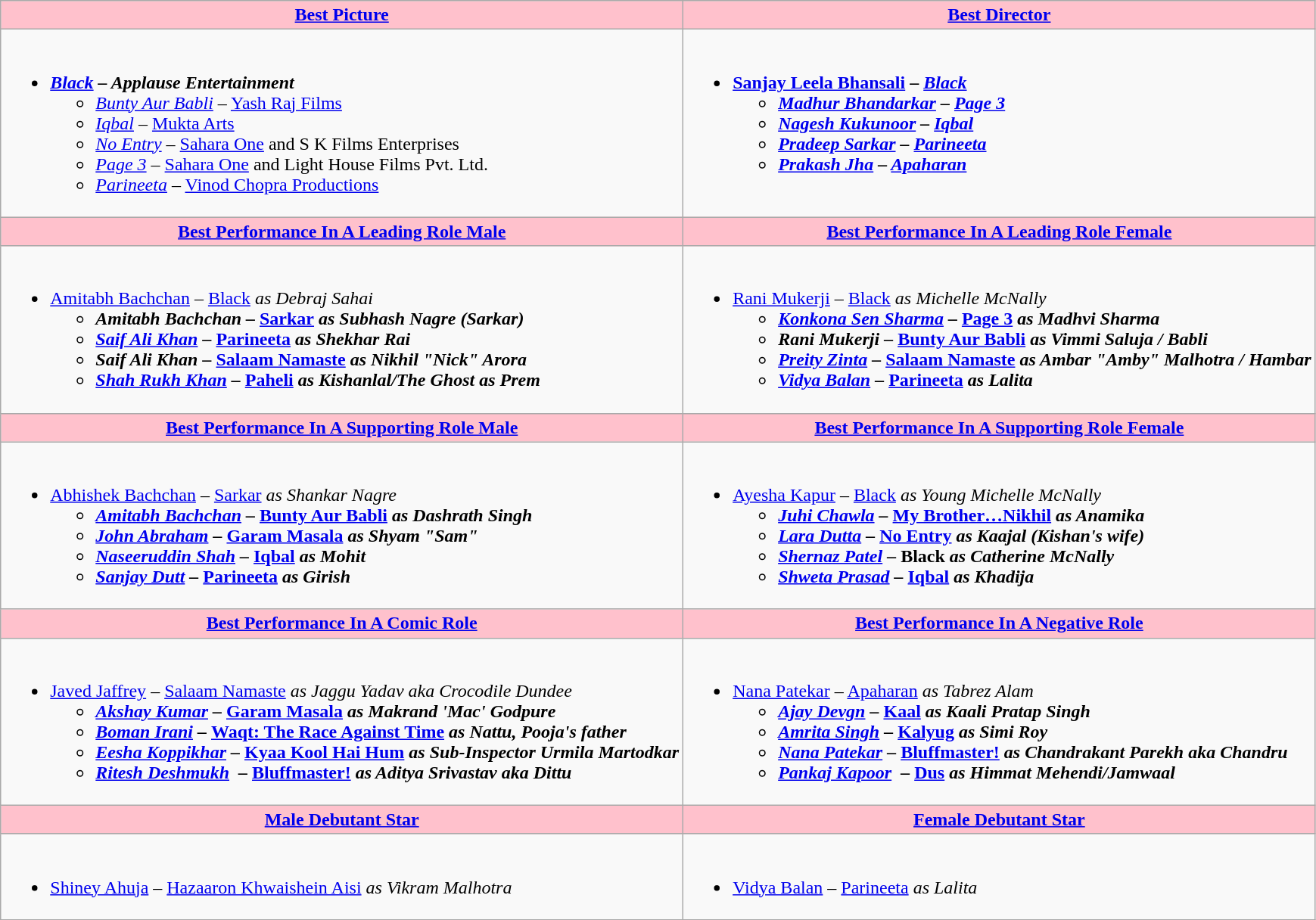<table class=wikitable style="width=150%">
<tr>
<th style="background:#FFC1CC;" ! style="width=50%"><a href='#'>Best Picture</a></th>
<th style="background:#FFC1CC;" ! style="width=50%"><a href='#'>Best Director</a></th>
</tr>
<tr>
<td valign="top"><br><ul><li><strong><em><a href='#'>Black</a><em> – </em>Applause Entertainment</em></strong><ul><li><em><a href='#'>Bunty Aur Babli</a></em> – <a href='#'>Yash Raj Films</a></li><li><em><a href='#'>Iqbal</a></em> – <a href='#'>Mukta Arts</a></li><li><em><a href='#'>No Entry</a></em> – <a href='#'>Sahara One</a> and S K Films Enterprises</li><li><em><a href='#'>Page 3</a></em> – <a href='#'>Sahara One</a> and Light House Films Pvt. Ltd.</li><li><em><a href='#'>Parineeta</a></em> – <a href='#'>Vinod Chopra Productions</a></li></ul></li></ul></td>
<td valign="top"><br><ul><li><strong><a href='#'>Sanjay Leela Bhansali</a> – <em><a href='#'>Black</a><strong><em><ul><li><a href='#'>Madhur Bhandarkar</a> – </em><a href='#'>Page 3</a><em></li><li><a href='#'>Nagesh Kukunoor</a> – </em><a href='#'>Iqbal</a><em></li><li><a href='#'>Pradeep Sarkar</a> – </em><a href='#'>Parineeta</a><em></li><li><a href='#'>Prakash Jha</a> – </em><a href='#'>Apaharan</a><em></li></ul></li></ul></td>
</tr>
<tr>
<th style="background:#FFC1CC;" ! style="width=50%"><a href='#'>Best Performance In A Leading Role Male</a></th>
<th style="background:#FFC1CC;" ! style="width=50%"><a href='#'>Best Performance In A Leading Role Female</a></th>
</tr>
<tr>
<td valign="top"><br><ul><li></strong><a href='#'>Amitabh Bachchan</a> – </em><a href='#'>Black</a><em> as Debraj Sahai<strong><ul><li>Amitabh Bachchan – </em><a href='#'>Sarkar</a><em> as Subhash Nagre (Sarkar)</li><li><a href='#'>Saif Ali Khan</a> – </em><a href='#'>Parineeta</a><em> as Shekhar Rai</li><li>Saif Ali Khan – </em><a href='#'>Salaam Namaste</a><em> as Nikhil "Nick" Arora</li><li><a href='#'>Shah Rukh Khan</a> – </em><a href='#'>Paheli</a><em> as Kishanlal/The Ghost as Prem</li></ul></li></ul></td>
<td valign="top"><br><ul><li></strong><a href='#'>Rani Mukerji</a> – </em><a href='#'>Black</a><em> as Michelle McNally<strong><ul><li><a href='#'>Konkona Sen Sharma</a> – </em><a href='#'>Page 3</a><em> as Madhvi Sharma</li><li>Rani Mukerji – </em><a href='#'>Bunty Aur Babli</a><em> as Vimmi Saluja / Babli</li><li><a href='#'>Preity Zinta</a> – </em><a href='#'>Salaam Namaste</a><em> as Ambar "Amby" Malhotra / Hambar</li><li><a href='#'>Vidya Balan</a> – </em><a href='#'>Parineeta</a><em> as Lalita</li></ul></li></ul></td>
</tr>
<tr>
<th style="background:#FFC1CC;" ! style="width=50%"><a href='#'>Best Performance In A Supporting Role Male</a></th>
<th style="background:#FFC1CC;" ! style="width=50%"><a href='#'>Best Performance In A Supporting Role Female</a></th>
</tr>
<tr>
<td valign="top"><br><ul><li></strong><a href='#'>Abhishek Bachchan</a> – </em><a href='#'>Sarkar</a><em> as Shankar Nagre<strong><ul><li><a href='#'>Amitabh Bachchan</a> – </em><a href='#'>Bunty Aur Babli</a><em> as Dashrath Singh</li><li><a href='#'>John Abraham</a> – </em><a href='#'>Garam Masala</a><em> as Shyam "Sam"</li><li><a href='#'>Naseeruddin Shah</a> – </em><a href='#'>Iqbal</a><em> as Mohit</li><li><a href='#'>Sanjay Dutt</a> – </em><a href='#'>Parineeta</a><em> as Girish</li></ul></li></ul></td>
<td valign="top"><br><ul><li></strong><a href='#'>Ayesha Kapur</a> – </em><a href='#'>Black</a><em> as Young Michelle McNally<strong><ul><li><a href='#'>Juhi Chawla</a> – </em><a href='#'>My Brother…Nikhil</a><em> as Anamika</li><li><a href='#'>Lara Dutta</a> – </em><a href='#'>No Entry</a><em> as Kaajal (Kishan's wife)</li><li><a href='#'>Shernaz Patel</a> – </em>Black<em> as Catherine McNally</li><li><a href='#'>Shweta Prasad</a> – </em><a href='#'>Iqbal</a><em> as Khadija</li></ul></li></ul></td>
</tr>
<tr>
<th style="background:#FFC1CC;" ! style="width=50%"><a href='#'>Best Performance In A Comic Role</a></th>
<th style="background:#FFC1CC;" ! style="width=50%"><a href='#'>Best Performance In A Negative Role</a></th>
</tr>
<tr>
<td valign="top"><br><ul><li></strong><a href='#'>Javed Jaffrey</a> – </em><a href='#'>Salaam Namaste</a><em> as Jaggu Yadav aka Crocodile Dundee<strong><ul><li><a href='#'>Akshay Kumar</a> – </em><a href='#'>Garam Masala</a><em> as Makrand 'Mac' Godpure</li><li><a href='#'>Boman Irani</a> – </em><a href='#'>Waqt: The Race Against Time</a><em> as Nattu, Pooja's father</li><li><a href='#'>Eesha Koppikhar</a> – </em><a href='#'>Kyaa Kool Hai Hum</a><em> as Sub-Inspector Urmila Martodkar</li><li><a href='#'>Ritesh Deshmukh</a>  – </em><a href='#'>Bluffmaster!</a><em> as Aditya Srivastav aka Dittu</li></ul></li></ul></td>
<td valign="top"><br><ul><li></strong><a href='#'>Nana Patekar</a> – </em><a href='#'>Apaharan</a><em> as Tabrez Alam<strong><ul><li><a href='#'>Ajay Devgn</a> – </em><a href='#'>Kaal</a><em> as Kaali Pratap Singh</li><li><a href='#'>Amrita Singh</a> – </em><a href='#'>Kalyug</a><em> as Simi Roy</li><li><a href='#'>Nana Patekar</a> – </em><a href='#'>Bluffmaster!</a><em> as Chandrakant Parekh aka Chandru</li><li><a href='#'>Pankaj Kapoor</a>  – </em><a href='#'>Dus</a><em> as Himmat Mehendi/Jamwaal</li></ul></li></ul></td>
</tr>
<tr>
<th style="background:#FFC1CC;" ! style="width=50%"><a href='#'>Male Debutant Star</a></th>
<th style="background:#FFC1CC;" ! style="width=50%"><a href='#'>Female Debutant Star</a></th>
</tr>
<tr>
<td valign="top"><br><ul><li></strong><a href='#'>Shiney Ahuja</a> – </em><a href='#'>Hazaaron Khwaishein Aisi</a><em> as Vikram Malhotra<strong></li></ul></td>
<td valign="top"><br><ul><li></strong><a href='#'>Vidya Balan</a> – </em><a href='#'>Parineeta</a><em> as Lalita<strong></li></ul></td>
</tr>
</table>
